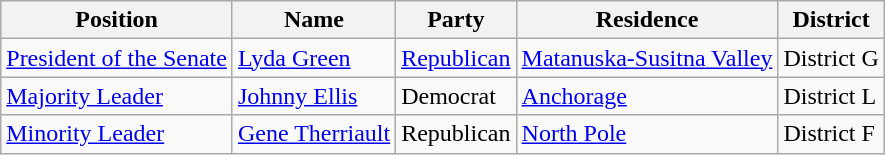<table class="wikitable sortable">
<tr>
<th>Position</th>
<th>Name</th>
<th>Party</th>
<th>Residence</th>
<th>District</th>
</tr>
<tr>
<td><a href='#'>President of the Senate</a></td>
<td><a href='#'>Lyda Green</a></td>
<td><a href='#'>Republican</a></td>
<td><a href='#'>Matanuska-Susitna Valley</a></td>
<td>District G</td>
</tr>
<tr>
<td><a href='#'>Majority Leader</a></td>
<td><a href='#'>Johnny Ellis</a></td>
<td>Democrat</td>
<td><a href='#'>Anchorage</a></td>
<td>District L</td>
</tr>
<tr>
<td><a href='#'>Minority Leader</a></td>
<td><a href='#'>Gene Therriault</a></td>
<td>Republican</td>
<td><a href='#'>North Pole</a></td>
<td>District F</td>
</tr>
</table>
